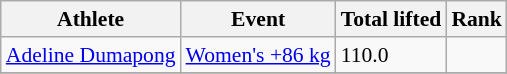<table class="wikitable" style="font-size:90%">
<tr>
<th>Athlete</th>
<th>Event</th>
<th>Total lifted</th>
<th>Rank</th>
</tr>
<tr>
<td><a href='#'>Adeline Dumapong</a></td>
<td><a href='#'>Women's +86 kg</a></td>
<td>110.0</td>
<td align=center></td>
</tr>
<tr>
</tr>
</table>
